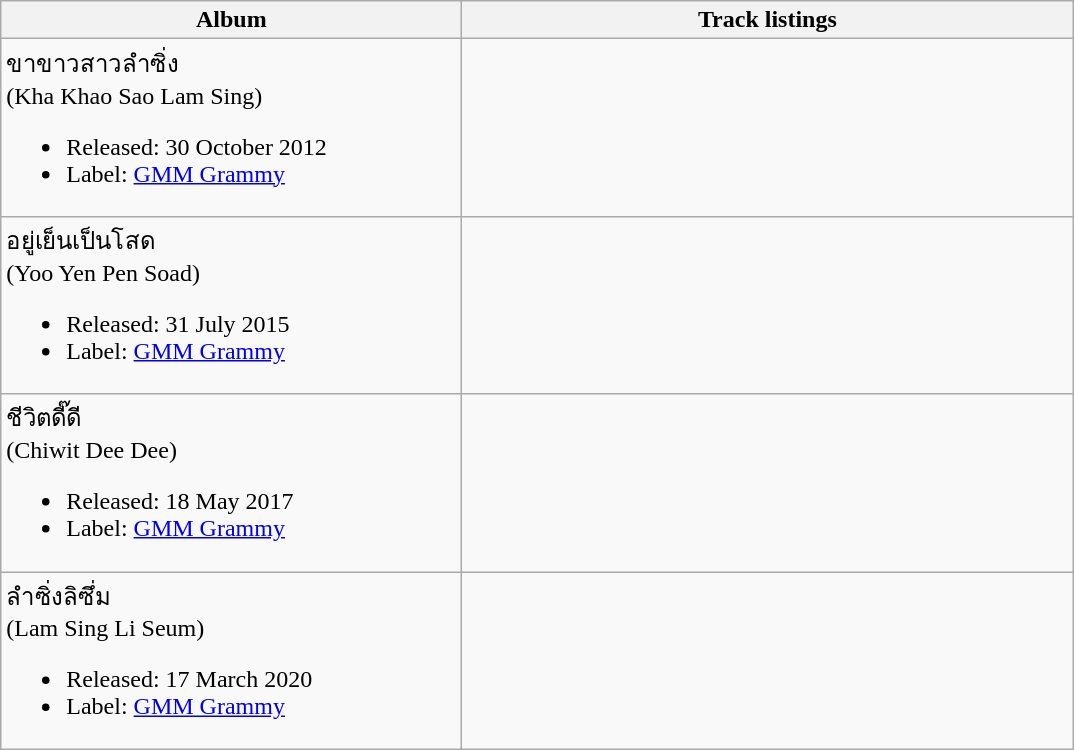<table class="wikitable">
<tr>
<th width="300">Album</th>
<th width="400">Track listings</th>
</tr>
<tr>
<td>ขาขาวสาวลำซิ่ง<br>(Kha Khao Sao Lam Sing)<ul><li>Released: 30 October 2012</li><li>Label: <a href='#'>GMM Grammy</a></li></ul></td>
<td></td>
</tr>
<tr>
<td>อยู่เย็นเป็นโสด<br>(Yoo Yen Pen Soad)<ul><li>Released: 31 July 2015</li><li>Label: <a href='#'>GMM Grammy</a></li></ul></td>
<td></td>
</tr>
<tr>
<td>ชีวิตดี๊ดี<br>(Chiwit Dee Dee)<ul><li>Released: 18 May 2017</li><li>Label: <a href='#'>GMM Grammy</a></li></ul></td>
<td></td>
</tr>
<tr>
<td>ลำซิ่งลิซึ่ม<br>(Lam Sing Li Seum)<ul><li>Released: 17 March 2020</li><li>Label: <a href='#'>GMM Grammy</a></li></ul></td>
<td></td>
</tr>
</table>
